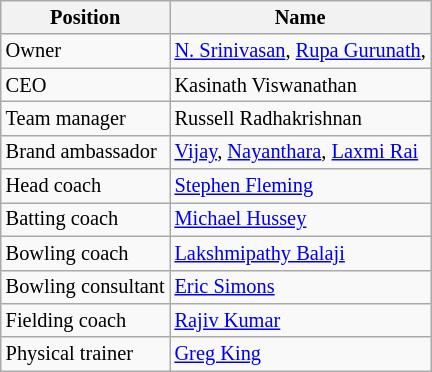<table class="wikitable"  style="font-size:85%;">
<tr>
<th>Position</th>
<th>Name</th>
</tr>
<tr>
<td>Owner</td>
<td><a href='#'>N. Srinivasan</a>, <a href='#'>Rupa Gurunath</a>,</td>
</tr>
<tr>
<td>CEO</td>
<td>Kasinath Viswanathan</td>
</tr>
<tr>
<td>Team manager</td>
<td>Russell Radhakrishnan</td>
</tr>
<tr>
<td>Brand ambassador</td>
<td><a href='#'>Vijay</a>, <a href='#'>Nayanthara</a>, <a href='#'>Laxmi Rai</a></td>
</tr>
<tr>
<td>Head coach</td>
<td><a href='#'>Stephen Fleming</a></td>
</tr>
<tr>
<td>Batting coach</td>
<td><a href='#'>Michael Hussey</a></td>
</tr>
<tr>
<td>Bowling coach</td>
<td><a href='#'>Lakshmipathy Balaji</a></td>
</tr>
<tr>
<td>Bowling consultant</td>
<td><a href='#'>Eric Simons</a></td>
</tr>
<tr>
<td>Fielding coach</td>
<td><a href='#'>Rajiv Kumar</a></td>
</tr>
<tr>
<td>Physical trainer</td>
<td><a href='#'>Greg King</a></td>
</tr>
</table>
